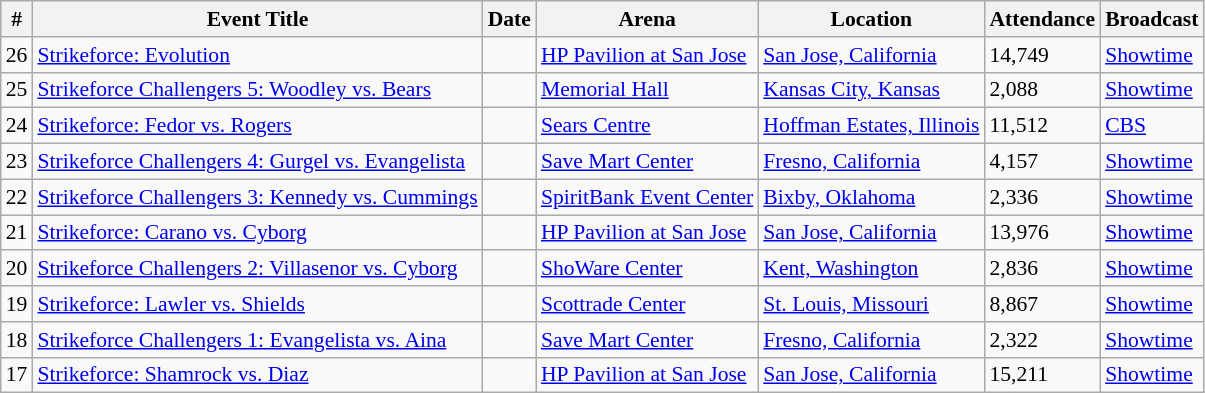<table class="sortable wikitable succession-box" style="font-size:90%;">
<tr>
<th scope="col">#</th>
<th scope="col">Event Title</th>
<th scope="col">Date</th>
<th scope="col">Arena</th>
<th scope="col">Location</th>
<th scope="col">Attendance</th>
<th scope="col">Broadcast</th>
</tr>
<tr>
<td align=center>26</td>
<td><a href='#'>Strikeforce: Evolution</a></td>
<td></td>
<td><a href='#'>HP Pavilion at San Jose</a></td>
<td><a href='#'>San Jose, California</a></td>
<td>14,749</td>
<td><a href='#'>Showtime</a></td>
</tr>
<tr>
<td align=center>25</td>
<td><a href='#'>Strikeforce Challengers 5: Woodley vs. Bears</a></td>
<td></td>
<td><a href='#'>Memorial Hall</a></td>
<td><a href='#'>Kansas City, Kansas</a></td>
<td>2,088</td>
<td><a href='#'>Showtime</a></td>
</tr>
<tr>
<td align=center>24</td>
<td><a href='#'>Strikeforce: Fedor vs. Rogers</a></td>
<td></td>
<td><a href='#'>Sears Centre</a></td>
<td><a href='#'>Hoffman Estates, Illinois</a></td>
<td>11,512</td>
<td><a href='#'>CBS</a></td>
</tr>
<tr>
<td align=center>23</td>
<td><a href='#'>Strikeforce Challengers 4: Gurgel vs. Evangelista</a></td>
<td></td>
<td><a href='#'>Save Mart Center</a></td>
<td><a href='#'>Fresno, California</a></td>
<td>4,157</td>
<td><a href='#'>Showtime</a></td>
</tr>
<tr>
<td align=center>22</td>
<td><a href='#'>Strikeforce Challengers 3: Kennedy vs. Cummings</a></td>
<td></td>
<td><a href='#'>SpiritBank Event Center</a></td>
<td><a href='#'>Bixby, Oklahoma</a></td>
<td>2,336</td>
<td><a href='#'>Showtime</a></td>
</tr>
<tr>
<td align=center>21</td>
<td><a href='#'>Strikeforce: Carano vs. Cyborg</a></td>
<td></td>
<td><a href='#'>HP Pavilion at San Jose</a></td>
<td><a href='#'>San Jose, California</a></td>
<td>13,976</td>
<td><a href='#'>Showtime</a></td>
</tr>
<tr>
<td align=center>20</td>
<td><a href='#'>Strikeforce Challengers 2: Villasenor vs. Cyborg</a></td>
<td></td>
<td><a href='#'>ShoWare Center</a></td>
<td><a href='#'>Kent, Washington</a></td>
<td>2,836</td>
<td><a href='#'>Showtime</a></td>
</tr>
<tr>
<td align=center>19</td>
<td><a href='#'>Strikeforce: Lawler vs. Shields</a></td>
<td></td>
<td><a href='#'>Scottrade Center</a></td>
<td><a href='#'>St. Louis, Missouri</a></td>
<td>8,867</td>
<td><a href='#'>Showtime</a></td>
</tr>
<tr>
<td align=center>18</td>
<td><a href='#'>Strikeforce Challengers 1: Evangelista vs. Aina</a></td>
<td></td>
<td><a href='#'>Save Mart Center</a></td>
<td><a href='#'>Fresno, California</a></td>
<td>2,322</td>
<td><a href='#'>Showtime</a></td>
</tr>
<tr>
<td align=center>17</td>
<td><a href='#'>Strikeforce: Shamrock vs. Diaz</a></td>
<td></td>
<td><a href='#'>HP Pavilion at San Jose</a></td>
<td><a href='#'>San Jose, California</a></td>
<td>15,211</td>
<td><a href='#'>Showtime</a></td>
</tr>
</table>
